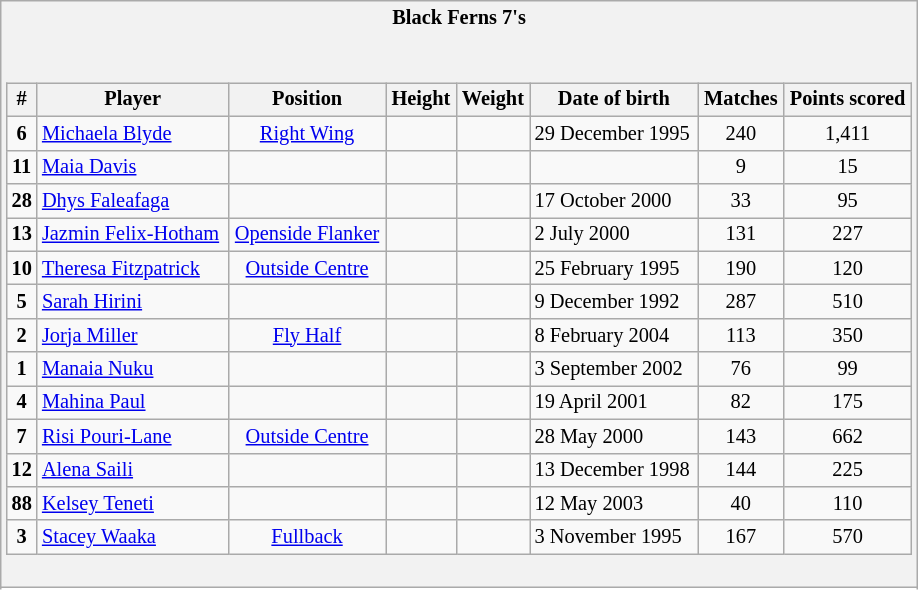<table class="wikitable" style="font-size:85%;">
<tr>
<th style="border: 0;"> Black Ferns 7's</th>
</tr>
<tr>
<td style="background: #f2f2f2; border: 0; text-align: center;"><br><table class="wikitable sortable" style="width:100%;">
<tr bgcolor="#efefef">
<th rowspan="">#</th>
<th rowspan="">Player</th>
<th rowspan="">Position</th>
<th rowspan="">Height</th>
<th rowspan="">Weight</th>
<th rowspan="">Date of birth</th>
<th rowspan="">Matches</th>
<th rowspan="">Points scored</th>
</tr>
<tr>
<td><strong>6</strong></td>
<td align="left"><a href='#'>Michaela Blyde</a></td>
<td><a href='#'>Right Wing</a></td>
<td align="left"></td>
<td align="left"></td>
<td align="left">29 December 1995</td>
<td>240</td>
<td>1,411</td>
</tr>
<tr>
<td><strong>11</strong></td>
<td align="left"><a href='#'>Maia Davis</a></td>
<td></td>
<td align="left"></td>
<td align="left"></td>
<td align="left"></td>
<td>9</td>
<td>15</td>
</tr>
<tr>
<td><strong>28</strong></td>
<td align="left"><a href='#'>Dhys Faleafaga</a></td>
<td></td>
<td align="left"></td>
<td align="left"></td>
<td align="left">17 October 2000</td>
<td>33</td>
<td>95</td>
</tr>
<tr>
<td><strong>13</strong></td>
<td align="left"><a href='#'>Jazmin Felix-Hotham</a></td>
<td><a href='#'>Openside Flanker</a></td>
<td align="left"></td>
<td align="left"></td>
<td align="left">2 July 2000</td>
<td>131</td>
<td>227</td>
</tr>
<tr>
<td><strong>10</strong></td>
<td align="left"><a href='#'>Theresa Fitzpatrick</a></td>
<td><a href='#'>Outside Centre</a></td>
<td align="left"></td>
<td align="left"></td>
<td align="left">25 February 1995</td>
<td>190</td>
<td>120</td>
</tr>
<tr>
<td><strong>5</strong></td>
<td align="left"><a href='#'>Sarah Hirini</a></td>
<td></td>
<td align="left"></td>
<td align="left"></td>
<td align="left">9 December 1992</td>
<td>287</td>
<td>510</td>
</tr>
<tr>
<td><strong>2</strong></td>
<td align="left"><a href='#'>Jorja Miller</a></td>
<td><a href='#'>Fly Half</a></td>
<td align="left"></td>
<td align="left"></td>
<td align="left">8 February 2004</td>
<td>113</td>
<td>350</td>
</tr>
<tr>
<td><strong>1</strong></td>
<td align="left"><a href='#'>Manaia Nuku</a></td>
<td></td>
<td align="left"></td>
<td align="left"></td>
<td align="left">3 September 2002</td>
<td>76</td>
<td>99</td>
</tr>
<tr>
<td><strong>4</strong></td>
<td align="left"><a href='#'>Mahina Paul</a></td>
<td></td>
<td align="left"></td>
<td align="left"></td>
<td align="left">19 April 2001</td>
<td>82</td>
<td>175</td>
</tr>
<tr>
<td><strong>7</strong></td>
<td align="left"><a href='#'>Risi Pouri-Lane</a></td>
<td><a href='#'>Outside Centre</a></td>
<td align="left"></td>
<td align="left"></td>
<td align="left">28 May 2000</td>
<td>143</td>
<td>662</td>
</tr>
<tr>
<td><strong>12</strong></td>
<td align="left"><a href='#'>Alena Saili</a></td>
<td></td>
<td align="left"></td>
<td align="left"></td>
<td align="left">13 December 1998</td>
<td>144</td>
<td>225</td>
</tr>
<tr>
<td><strong>88</strong></td>
<td align="left"><a href='#'>Kelsey Teneti</a></td>
<td></td>
<td align="left"></td>
<td align="left"></td>
<td align="left">12 May 2003</td>
<td>40</td>
<td>110</td>
</tr>
<tr>
<td><strong>3</strong></td>
<td align="left"><a href='#'>Stacey Waaka</a></td>
<td><a href='#'>Fullback</a></td>
<td align="left"></td>
<td align="left"></td>
<td align="left">3 November 1995</td>
<td>167</td>
<td>570</td>
</tr>
</table>
</td>
</tr>
<tr>
<th style="border: 0;"></th>
</tr>
<tr>
</tr>
</table>
